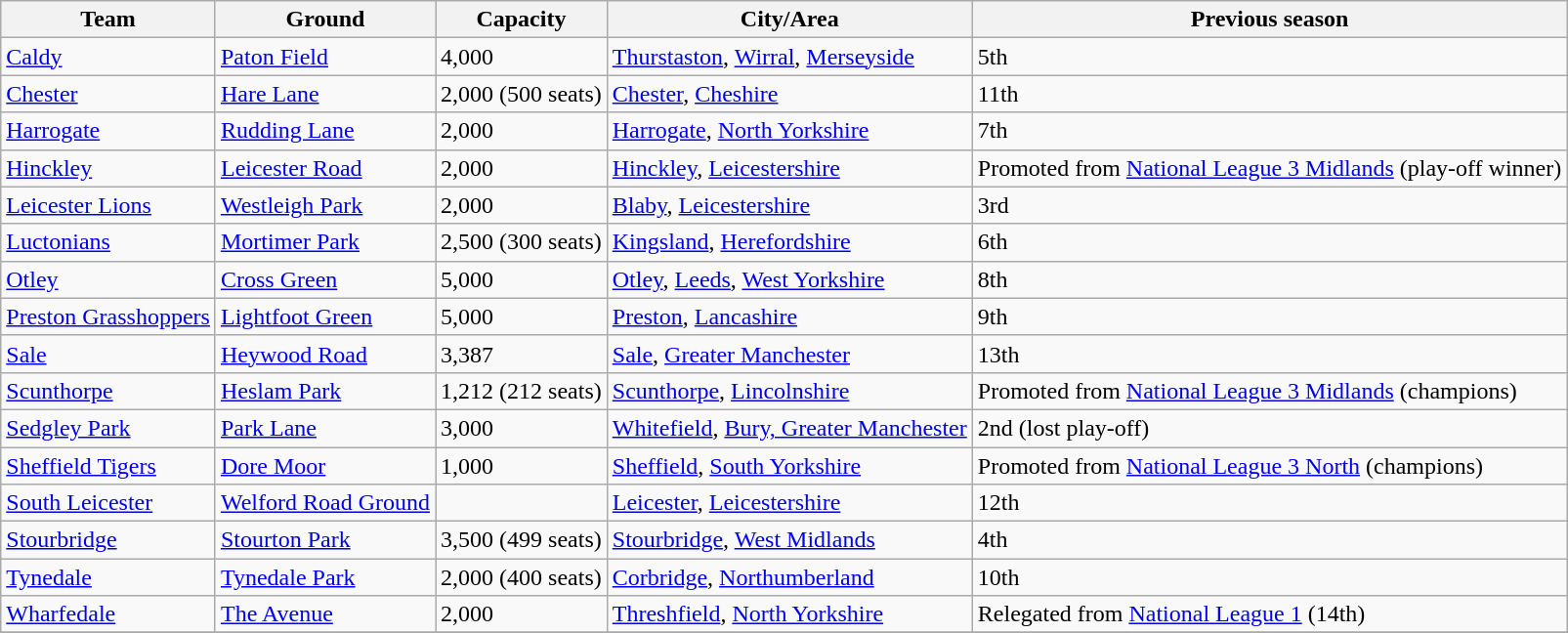<table class="wikitable sortable">
<tr>
<th>Team</th>
<th>Ground</th>
<th>Capacity</th>
<th>City/Area</th>
<th>Previous season</th>
</tr>
<tr>
<td><a href='#'>Caldy</a></td>
<td><a href='#'>Paton Field</a></td>
<td>4,000</td>
<td><a href='#'>Thurstaston</a>, <a href='#'>Wirral</a>, <a href='#'>Merseyside</a></td>
<td>5th</td>
</tr>
<tr>
<td><a href='#'>Chester</a></td>
<td><a href='#'>Hare Lane</a></td>
<td>2,000 (500 seats)</td>
<td><a href='#'>Chester</a>, <a href='#'>Cheshire</a></td>
<td>11th</td>
</tr>
<tr>
<td><a href='#'>Harrogate</a></td>
<td><a href='#'>Rudding Lane</a></td>
<td>2,000</td>
<td><a href='#'>Harrogate</a>, <a href='#'>North Yorkshire</a></td>
<td>7th</td>
</tr>
<tr>
<td><a href='#'>Hinckley</a></td>
<td><a href='#'>Leicester Road</a></td>
<td>2,000</td>
<td><a href='#'>Hinckley</a>, <a href='#'>Leicestershire</a></td>
<td>Promoted from <a href='#'>National League 3 Midlands</a> (play-off winner)</td>
</tr>
<tr>
<td><a href='#'>Leicester Lions</a></td>
<td><a href='#'>Westleigh Park</a></td>
<td>2,000</td>
<td><a href='#'>Blaby</a>, <a href='#'>Leicestershire</a></td>
<td>3rd</td>
</tr>
<tr>
<td><a href='#'>Luctonians</a></td>
<td><a href='#'>Mortimer Park</a></td>
<td>2,500 (300 seats)</td>
<td><a href='#'>Kingsland</a>, <a href='#'>Herefordshire</a></td>
<td>6th</td>
</tr>
<tr>
<td><a href='#'>Otley</a></td>
<td><a href='#'>Cross Green</a></td>
<td>5,000</td>
<td><a href='#'>Otley</a>, <a href='#'>Leeds</a>, <a href='#'>West Yorkshire</a></td>
<td>8th</td>
</tr>
<tr>
<td><a href='#'>Preston Grasshoppers</a></td>
<td><a href='#'>Lightfoot Green</a></td>
<td>5,000</td>
<td><a href='#'>Preston</a>, <a href='#'>Lancashire</a></td>
<td>9th</td>
</tr>
<tr>
<td><a href='#'>Sale</a></td>
<td><a href='#'>Heywood Road</a></td>
<td>3,387</td>
<td><a href='#'>Sale</a>, <a href='#'>Greater Manchester</a></td>
<td>13th</td>
</tr>
<tr>
<td><a href='#'>Scunthorpe</a></td>
<td><a href='#'>Heslam Park</a></td>
<td>1,212 (212 seats)</td>
<td><a href='#'>Scunthorpe</a>, <a href='#'>Lincolnshire</a></td>
<td>Promoted from <a href='#'>National League 3 Midlands</a> (champions)</td>
</tr>
<tr>
<td><a href='#'>Sedgley Park</a></td>
<td><a href='#'>Park Lane</a></td>
<td>3,000</td>
<td><a href='#'>Whitefield</a>, <a href='#'>Bury, Greater Manchester</a></td>
<td>2nd (lost play-off)</td>
</tr>
<tr>
<td><a href='#'>Sheffield Tigers</a></td>
<td><a href='#'>Dore Moor</a></td>
<td>1,000</td>
<td><a href='#'>Sheffield</a>, <a href='#'>South Yorkshire</a></td>
<td>Promoted from <a href='#'>National League 3 North</a> (champions)</td>
</tr>
<tr>
<td><a href='#'>South Leicester</a></td>
<td><a href='#'>Welford Road Ground</a></td>
<td></td>
<td><a href='#'>Leicester</a>, <a href='#'>Leicestershire</a></td>
<td>12th</td>
</tr>
<tr>
<td><a href='#'>Stourbridge</a></td>
<td><a href='#'>Stourton Park</a></td>
<td>3,500 (499 seats)</td>
<td><a href='#'>Stourbridge</a>, <a href='#'>West Midlands</a></td>
<td>4th</td>
</tr>
<tr>
<td><a href='#'>Tynedale</a></td>
<td><a href='#'>Tynedale Park</a></td>
<td>2,000 (400 seats)</td>
<td><a href='#'>Corbridge</a>, <a href='#'>Northumberland</a></td>
<td>10th</td>
</tr>
<tr>
<td><a href='#'>Wharfedale</a></td>
<td><a href='#'>The Avenue</a></td>
<td>2,000</td>
<td><a href='#'>Threshfield</a>, <a href='#'>North Yorkshire</a></td>
<td>Relegated from <a href='#'>National League 1</a> (14th)</td>
</tr>
<tr>
</tr>
</table>
